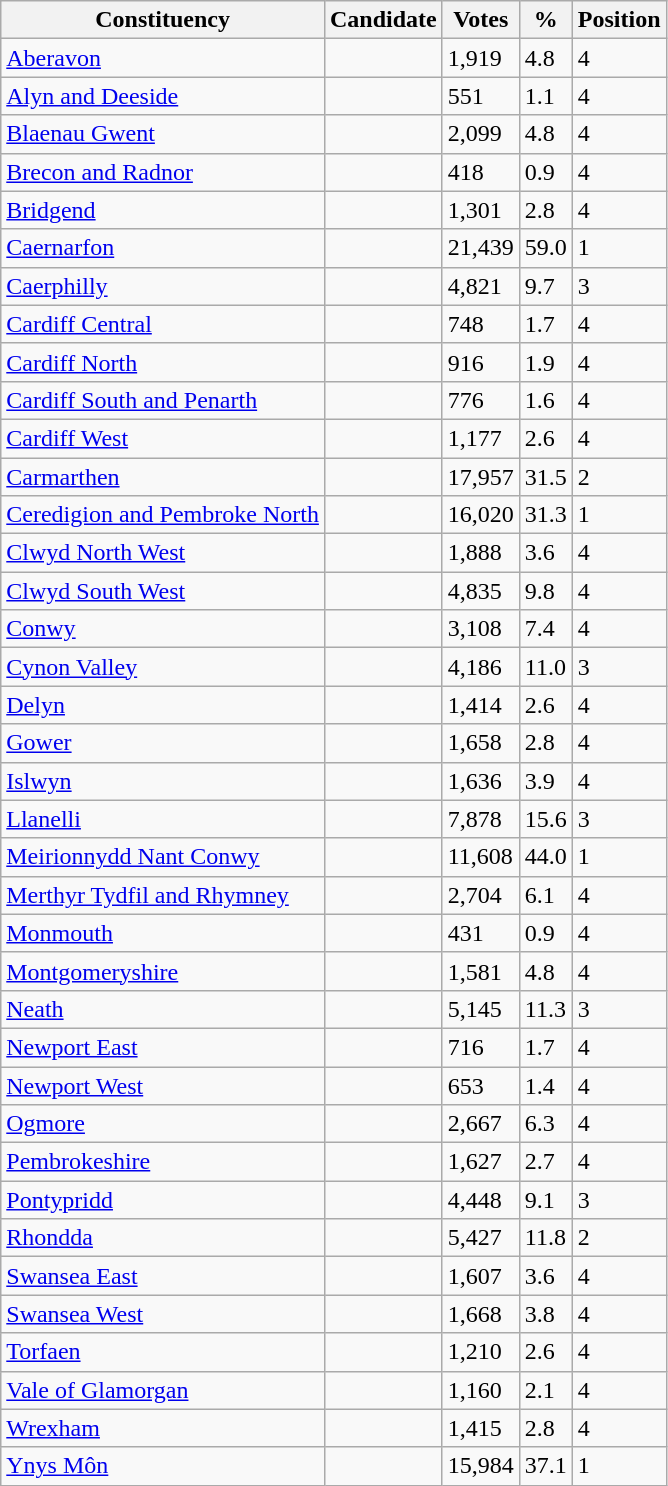<table class="wikitable sortable">
<tr>
<th>Constituency</th>
<th>Candidate</th>
<th>Votes</th>
<th>%</th>
<th>Position</th>
</tr>
<tr>
<td><a href='#'>Aberavon</a></td>
<td></td>
<td>1,919</td>
<td>4.8</td>
<td>4</td>
</tr>
<tr>
<td><a href='#'>Alyn and Deeside</a></td>
<td></td>
<td>551</td>
<td>1.1</td>
<td>4</td>
</tr>
<tr>
<td><a href='#'>Blaenau Gwent</a></td>
<td></td>
<td>2,099</td>
<td>4.8</td>
<td>4</td>
</tr>
<tr>
<td><a href='#'>Brecon and Radnor</a></td>
<td></td>
<td>418</td>
<td>0.9</td>
<td>4</td>
</tr>
<tr>
<td><a href='#'>Bridgend</a></td>
<td></td>
<td>1,301</td>
<td>2.8</td>
<td>4</td>
</tr>
<tr>
<td><a href='#'>Caernarfon</a></td>
<td></td>
<td>21,439</td>
<td>59.0</td>
<td>1</td>
</tr>
<tr>
<td><a href='#'>Caerphilly</a></td>
<td></td>
<td>4,821</td>
<td>9.7</td>
<td>3</td>
</tr>
<tr>
<td><a href='#'>Cardiff Central</a></td>
<td></td>
<td>748</td>
<td>1.7</td>
<td>4</td>
</tr>
<tr>
<td><a href='#'>Cardiff North</a></td>
<td></td>
<td>916</td>
<td>1.9</td>
<td>4</td>
</tr>
<tr>
<td><a href='#'>Cardiff South and Penarth</a></td>
<td></td>
<td>776</td>
<td>1.6</td>
<td>4</td>
</tr>
<tr>
<td><a href='#'>Cardiff West</a></td>
<td></td>
<td>1,177</td>
<td>2.6</td>
<td>4</td>
</tr>
<tr>
<td><a href='#'>Carmarthen</a></td>
<td></td>
<td>17,957</td>
<td>31.5</td>
<td>2</td>
</tr>
<tr>
<td><a href='#'>Ceredigion and Pembroke North</a></td>
<td></td>
<td>16,020</td>
<td>31.3</td>
<td>1</td>
</tr>
<tr>
<td><a href='#'>Clwyd North West</a></td>
<td></td>
<td>1,888</td>
<td>3.6</td>
<td>4</td>
</tr>
<tr>
<td><a href='#'>Clwyd South West</a></td>
<td></td>
<td>4,835</td>
<td>9.8</td>
<td>4</td>
</tr>
<tr>
<td><a href='#'>Conwy</a></td>
<td></td>
<td>3,108</td>
<td>7.4</td>
<td>4</td>
</tr>
<tr>
<td><a href='#'>Cynon Valley</a></td>
<td></td>
<td>4,186</td>
<td>11.0</td>
<td>3</td>
</tr>
<tr>
<td><a href='#'>Delyn</a></td>
<td></td>
<td>1,414</td>
<td>2.6</td>
<td>4</td>
</tr>
<tr>
<td><a href='#'>Gower</a></td>
<td></td>
<td>1,658</td>
<td>2.8</td>
<td>4</td>
</tr>
<tr>
<td><a href='#'>Islwyn</a></td>
<td></td>
<td>1,636</td>
<td>3.9</td>
<td>4</td>
</tr>
<tr>
<td><a href='#'>Llanelli</a></td>
<td></td>
<td>7,878</td>
<td>15.6</td>
<td>3</td>
</tr>
<tr>
<td><a href='#'>Meirionnydd Nant Conwy</a></td>
<td></td>
<td>11,608</td>
<td>44.0</td>
<td>1</td>
</tr>
<tr>
<td><a href='#'>Merthyr Tydfil and Rhymney</a></td>
<td></td>
<td>2,704</td>
<td>6.1</td>
<td>4</td>
</tr>
<tr>
<td><a href='#'>Monmouth</a></td>
<td></td>
<td>431</td>
<td>0.9</td>
<td>4</td>
</tr>
<tr>
<td><a href='#'>Montgomeryshire</a></td>
<td></td>
<td>1,581</td>
<td>4.8</td>
<td>4</td>
</tr>
<tr>
<td><a href='#'>Neath</a></td>
<td></td>
<td>5,145</td>
<td>11.3</td>
<td>3</td>
</tr>
<tr>
<td><a href='#'>Newport East</a></td>
<td></td>
<td>716</td>
<td>1.7</td>
<td>4</td>
</tr>
<tr>
<td><a href='#'>Newport West</a></td>
<td></td>
<td>653</td>
<td>1.4</td>
<td>4</td>
</tr>
<tr>
<td><a href='#'>Ogmore</a></td>
<td></td>
<td>2,667</td>
<td>6.3</td>
<td>4</td>
</tr>
<tr>
<td><a href='#'>Pembrokeshire</a></td>
<td></td>
<td>1,627</td>
<td>2.7</td>
<td>4</td>
</tr>
<tr>
<td><a href='#'>Pontypridd</a></td>
<td></td>
<td>4,448</td>
<td>9.1</td>
<td>3</td>
</tr>
<tr>
<td><a href='#'>Rhondda</a></td>
<td></td>
<td>5,427</td>
<td>11.8</td>
<td>2</td>
</tr>
<tr>
<td><a href='#'>Swansea East</a></td>
<td></td>
<td>1,607</td>
<td>3.6</td>
<td>4</td>
</tr>
<tr>
<td><a href='#'>Swansea West</a></td>
<td></td>
<td>1,668</td>
<td>3.8</td>
<td>4</td>
</tr>
<tr>
<td><a href='#'>Torfaen</a></td>
<td></td>
<td>1,210</td>
<td>2.6</td>
<td>4</td>
</tr>
<tr>
<td><a href='#'>Vale of Glamorgan</a></td>
<td></td>
<td>1,160</td>
<td>2.1</td>
<td>4</td>
</tr>
<tr>
<td><a href='#'>Wrexham</a></td>
<td></td>
<td>1,415</td>
<td>2.8</td>
<td>4</td>
</tr>
<tr>
<td><a href='#'>Ynys Môn</a></td>
<td></td>
<td>15,984</td>
<td>37.1</td>
<td>1</td>
</tr>
</table>
